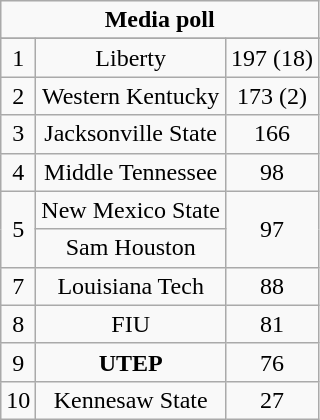<table class="wikitable">
<tr align="center">
<td align="center" Colspan="3"><strong>Media poll</strong></td>
</tr>
<tr align="center">
</tr>
<tr align="center">
<td>1</td>
<td>Liberty</td>
<td>197 (18)</td>
</tr>
<tr align="center">
<td>2</td>
<td>Western Kentucky</td>
<td>173 (2)</td>
</tr>
<tr align="center">
<td>3</td>
<td>Jacksonville State</td>
<td>166</td>
</tr>
<tr align="center">
<td>4</td>
<td>Middle Tennessee</td>
<td>98</td>
</tr>
<tr align="center">
<td rowspan="2">5</td>
<td>New Mexico State</td>
<td rowspan="2">97</td>
</tr>
<tr align="center">
<td>Sam Houston</td>
</tr>
<tr align="center">
<td>7</td>
<td>Louisiana Tech</td>
<td>88</td>
</tr>
<tr align="center">
<td>8</td>
<td>FIU</td>
<td>81</td>
</tr>
<tr align="center">
<td>9</td>
<td><strong>UTEP</strong></td>
<td>76</td>
</tr>
<tr align="center">
<td>10</td>
<td>Kennesaw State</td>
<td>27</td>
</tr>
</table>
